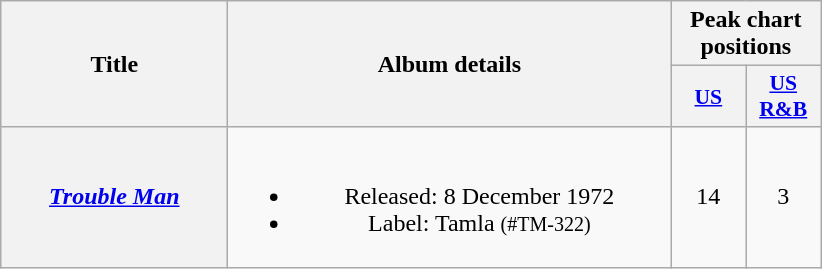<table class="wikitable plainrowheaders" style="text-align:center;">
<tr>
<th scope="col" rowspan="2" style="width:9em;">Title</th>
<th scope="col" rowspan="2" style="width:18em;">Album details</th>
<th scope="col" colspan="2">Peak chart positions</th>
</tr>
<tr>
<th style="width:3em;font-size:90%;"><a href='#'>US</a><br></th>
<th style="width:3em;font-size:90%;"><a href='#'>US<br>R&B</a><br></th>
</tr>
<tr>
<th scope="row"><em><a href='#'>Trouble Man</a></em></th>
<td><br><ul><li>Released: 8 December 1972</li><li>Label: Tamla <small>(#TM-322)</small></li></ul></td>
<td>14</td>
<td>3</td>
</tr>
</table>
